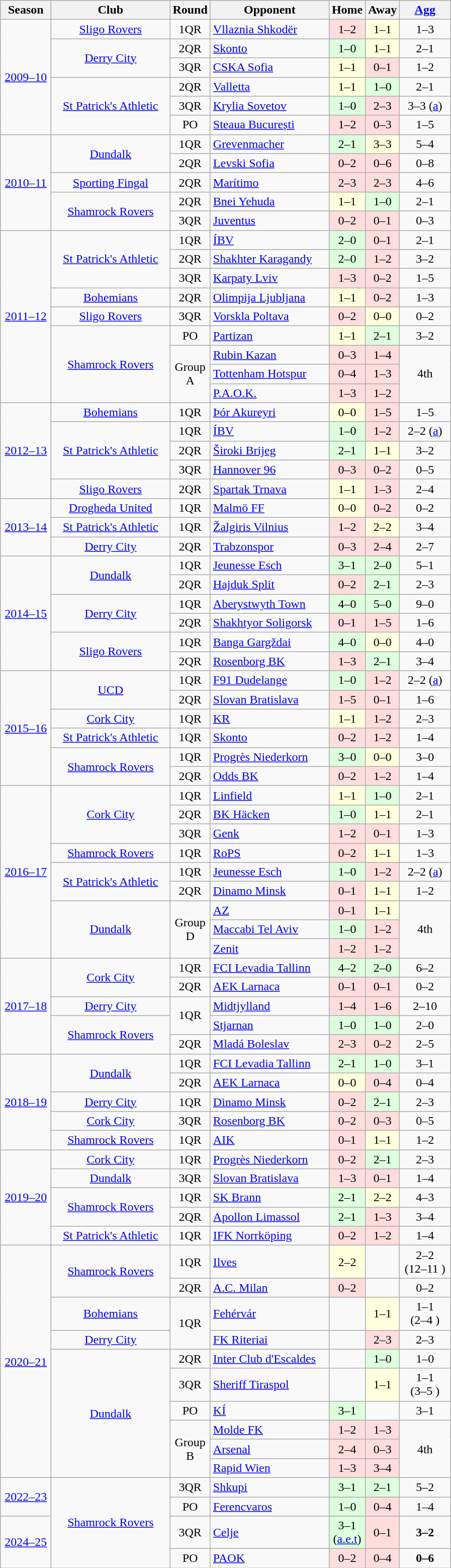<table class="wikitable sortable mw-collapsible mw-collapsed" style="font-size:100%; text-align: center;">
<tr>
<th width="60">Season</th>
<th width="150">Club</th>
<th width="30">Round</th>
<th width="150">Opponent</th>
<th width="30">Home</th>
<th width="30">Away</th>
<th width="60"><a href='#'>Agg</a></th>
</tr>
<tr>
<td rowspan=6><a href='#'>2009–10</a></td>
<td rowspan=1><a href='#'>Sligo Rovers</a></td>
<td>1QR</td>
<td align="left"> <a href='#'>Vllaznia Shkodër</a></td>
<td bgcolor="#ffdddd">1–2</td>
<td bgcolor="#ffffdd">1–1</td>
<td>1–3</td>
</tr>
<tr>
<td rowspan=2><a href='#'>Derry City</a></td>
<td>2QR</td>
<td align="left"> <a href='#'>Skonto</a></td>
<td bgcolor="#ddffdd">1–0</td>
<td bgcolor="#ffffdd">1–1</td>
<td>2–1</td>
</tr>
<tr>
<td>3QR</td>
<td align="left"> <a href='#'>CSKA Sofia</a></td>
<td bgcolor="#ffffdd">1–1</td>
<td bgcolor="#ffdddd">0–1</td>
<td>1–2</td>
</tr>
<tr>
<td rowspan=3><a href='#'>St Patrick's Athletic</a></td>
<td>2QR</td>
<td align="left"> <a href='#'>Valletta</a></td>
<td bgcolor="#ffffdd">1–1</td>
<td bgcolor="#ddffdd">1–0</td>
<td>2–1</td>
</tr>
<tr>
<td>3QR</td>
<td align="left"> <a href='#'>Krylia Sovetov</a></td>
<td bgcolor="#ddffdd">1–0</td>
<td bgcolor="#ffdddd">2–3</td>
<td>3–3 (<a href='#'>a</a>)</td>
</tr>
<tr>
<td>PO</td>
<td align="left"> <a href='#'>Steaua București</a></td>
<td bgcolor="#ffdddd">1–2</td>
<td bgcolor="#ffdddd">0–3</td>
<td>1–5</td>
</tr>
<tr>
<td rowspan=5><a href='#'>2010–11</a></td>
<td rowspan=2><a href='#'>Dundalk</a></td>
<td>1QR</td>
<td align="left"> <a href='#'>Grevenmacher</a></td>
<td bgcolor="#ddffdd">2–1</td>
<td bgcolor="#ffffdd">3–3</td>
<td>5–4</td>
</tr>
<tr>
<td>2QR</td>
<td align="left"> <a href='#'>Levski Sofia</a></td>
<td bgcolor="#ffdddd">0–2</td>
<td bgcolor="#ffdddd">0–6</td>
<td>0–8</td>
</tr>
<tr>
<td rowspan=1><a href='#'>Sporting Fingal</a></td>
<td>2QR</td>
<td align="left"> <a href='#'>Marítimo</a></td>
<td bgcolor="#ffdddd">2–3</td>
<td bgcolor="#ffdddd">2–3</td>
<td>4–6</td>
</tr>
<tr>
<td rowspan=2><a href='#'>Shamrock Rovers</a></td>
<td>2QR</td>
<td align="left"> <a href='#'>Bnei Yehuda</a></td>
<td bgcolor="#ffffdd">1–1</td>
<td bgcolor="#ddffdd">1–0</td>
<td>2–1</td>
</tr>
<tr>
<td>3QR</td>
<td align="left"> <a href='#'>Juventus</a></td>
<td bgcolor="#ffdddd">0–2</td>
<td bgcolor="#ffdddd">0–1</td>
<td>0–3</td>
</tr>
<tr>
<td rowspan=9><a href='#'>2011–12</a></td>
<td rowspan=3><a href='#'>St Patrick's Athletic</a></td>
<td>1QR</td>
<td align="left"> <a href='#'>ÍBV</a></td>
<td bgcolor="#ddffdd">2–0</td>
<td bgcolor="#ffdddd">0–1</td>
<td>2–1</td>
</tr>
<tr>
<td>2QR</td>
<td align="left"> <a href='#'>Shakhter Karagandy</a></td>
<td bgcolor="#ddffdd">2–0</td>
<td bgcolor="#ffdddd">1–2</td>
<td>3–2</td>
</tr>
<tr>
<td>3QR</td>
<td align="left"> <a href='#'>Karpaty Lviv</a></td>
<td bgcolor="#ffdddd">1–3</td>
<td bgcolor="#ffdddd">0–2</td>
<td>1–5</td>
</tr>
<tr>
<td rowspan=1><a href='#'>Bohemians</a></td>
<td>2QR</td>
<td align="left"> <a href='#'>Olimpija Ljubljana</a></td>
<td bgcolor="#ffffdd">1–1</td>
<td bgcolor="#ffdddd">0–2</td>
<td>1–3</td>
</tr>
<tr>
<td rowspan=1><a href='#'>Sligo Rovers</a></td>
<td>3QR</td>
<td align="left"> <a href='#'>Vorskla Poltava</a></td>
<td bgcolor="#ffdddd">0–2</td>
<td bgcolor="#ffffdd">0–0</td>
<td>0–2</td>
</tr>
<tr>
<td rowspan=4><a href='#'>Shamrock Rovers</a></td>
<td>PO</td>
<td align="left"> <a href='#'>Partizan</a></td>
<td bgcolor="#ffffdd">1–1</td>
<td bgcolor="#ddffdd">2–1</td>
<td>3–2 </td>
</tr>
<tr>
<td rowspan="3">Group A</td>
<td align="left"> <a href='#'>Rubin Kazan</a></td>
<td bgcolor="#ffdddd">0–3</td>
<td bgcolor="#ffdddd">1–4</td>
<td rowspan=3 style="text-align:center;">4th</td>
</tr>
<tr>
<td align="left"> <a href='#'>Tottenham Hotspur</a></td>
<td bgcolor="#ffdddd">0–4</td>
<td bgcolor="#ffdddd">1–3</td>
</tr>
<tr>
<td align="left"> <a href='#'>P.A.O.K.</a></td>
<td bgcolor="#ffdddd">1–3</td>
<td bgcolor="#ffdddd">1–2</td>
</tr>
<tr>
<td rowspan=5><a href='#'>2012–13</a></td>
<td rowspan=1><a href='#'>Bohemians</a></td>
<td>1QR</td>
<td align="left"> <a href='#'>Þór Akureyri</a></td>
<td bgcolor="#ffffdd">0–0</td>
<td bgcolor="#ffdddd">1–5</td>
<td>1–5</td>
</tr>
<tr>
<td rowspan=3><a href='#'>St Patrick's Athletic</a></td>
<td>1QR</td>
<td align="left"> <a href='#'>ÍBV</a></td>
<td bgcolor="#ddffdd">1–0</td>
<td bgcolor="#ffdddd">1–2</td>
<td>2–2 (<a href='#'>a</a>) </td>
</tr>
<tr>
<td>2QR</td>
<td align="left"> <a href='#'>Široki Brijeg</a></td>
<td bgcolor="#ddFFdd">2–1</td>
<td bgcolor="#ffffdd">1–1</td>
<td>3–2 </td>
</tr>
<tr>
<td>3QR</td>
<td align="left"> <a href='#'>Hannover 96</a></td>
<td bgcolor="#ffdddd">0–3</td>
<td bgcolor="#ffdddd">0–2</td>
<td>0–5</td>
</tr>
<tr>
<td rowspan=1><a href='#'>Sligo Rovers</a></td>
<td>2QR</td>
<td align="left"> <a href='#'>Spartak Trnava</a></td>
<td bgcolor="#ffffdd">1–1</td>
<td bgcolor="#ffdddd">1–3</td>
<td>2–4</td>
</tr>
<tr>
<td rowspan=3><a href='#'>2013–14</a></td>
<td rowspan=1><a href='#'>Drogheda United</a></td>
<td>1QR</td>
<td align="left"> <a href='#'>Malmö FF</a></td>
<td bgcolor="#ffffdd">0–0</td>
<td bgcolor="#ffdddd">0–2</td>
<td>0–2</td>
</tr>
<tr>
<td rowspan=1><a href='#'>St Patrick's Athletic</a></td>
<td>1QR</td>
<td align="left"> <a href='#'>Žalgiris Vilnius</a></td>
<td bgcolor="#ffdddd">1–2</td>
<td bgcolor="#ffffdd">2–2</td>
<td>3–4</td>
</tr>
<tr>
<td rowspan=1><a href='#'>Derry City</a></td>
<td>2QR</td>
<td align="left"> <a href='#'>Trabzonspor</a></td>
<td bgcolor="#ffdddd">0–3</td>
<td bgcolor="#ffdddd">2–4</td>
<td>2–7</td>
</tr>
<tr>
<td rowspan=6><a href='#'>2014–15</a></td>
<td rowspan=2><a href='#'>Dundalk</a></td>
<td>1QR</td>
<td align="left"> <a href='#'>Jeunesse Esch</a></td>
<td bgcolor="#ddffdd">3–1</td>
<td bgcolor="#ddffdd">2–0</td>
<td>5–1</td>
</tr>
<tr>
<td>2QR</td>
<td align="left"> <a href='#'>Hajduk Split</a></td>
<td bgcolor="#ffdddd">0–2</td>
<td bgcolor="#ddffdd">2–1</td>
<td>2–3</td>
</tr>
<tr>
<td rowspan=2><a href='#'>Derry City</a></td>
<td>1QR</td>
<td align="left"> <a href='#'>Aberystwyth Town</a></td>
<td bgcolor="#ddffdd">4–0</td>
<td bgcolor="#ddffdd">5–0</td>
<td>9–0</td>
</tr>
<tr>
<td>2QR</td>
<td align="left"> <a href='#'>Shakhtyor Soligorsk</a></td>
<td bgcolor="#ffdddd">0–1</td>
<td bgcolor="#ffdddd">1–5</td>
<td>1–6</td>
</tr>
<tr>
<td rowspan=2><a href='#'>Sligo Rovers</a></td>
<td>1QR</td>
<td align="left"> <a href='#'>Banga Gargždai</a></td>
<td bgcolor="#ddffdd">4–0</td>
<td bgcolor="#ffffdd">0–0</td>
<td>4–0</td>
</tr>
<tr>
<td>2QR</td>
<td align="left"> <a href='#'>Rosenborg BK</a></td>
<td bgcolor="#ffdddd">1–3</td>
<td bgcolor="#ddffdd">2–1</td>
<td>3–4</td>
</tr>
<tr>
<td rowspan=6><a href='#'>2015–16</a></td>
<td rowspan=2><a href='#'>UCD</a></td>
<td>1QR</td>
<td align="left"> <a href='#'>F91 Dudelange</a></td>
<td bgcolor="#ddffdd">1–0</td>
<td bgcolor="#ffdddd">1–2</td>
<td>2–2 (<a href='#'>a</a>)</td>
</tr>
<tr>
<td>2QR</td>
<td align="left"> <a href='#'>Slovan Bratislava</a></td>
<td bgcolor="#ffdddd">1–5</td>
<td bgcolor="#ffdddd">0–1</td>
<td>1–6</td>
</tr>
<tr>
<td rowspan=1><a href='#'>Cork City</a></td>
<td>1QR</td>
<td align="left"> <a href='#'>KR</a></td>
<td bgcolor="#ffffdd">1–1</td>
<td bgcolor="#ffdddd">1–2</td>
<td>2–3 </td>
</tr>
<tr>
<td rowspan=1><a href='#'>St Patrick's Athletic</a></td>
<td>1QR</td>
<td align="left"> <a href='#'>Skonto</a></td>
<td bgcolor="#ffdddd">0–2</td>
<td bgcolor="#ffdddd">1–2</td>
<td>1–4</td>
</tr>
<tr>
<td rowspan=2><a href='#'>Shamrock Rovers</a></td>
<td>1QR</td>
<td align="left"> <a href='#'>Progrès Niederkorn</a></td>
<td bgcolor="#ddffdd">3–0</td>
<td bgcolor="#ffffdd">0–0</td>
<td>3–0</td>
</tr>
<tr>
<td>2QR</td>
<td align="left"> <a href='#'>Odds BK</a></td>
<td bgcolor="#ffdddd">0–2</td>
<td bgcolor="#ffdddd">1–2</td>
<td>1–4</td>
</tr>
<tr>
<td rowspan=9><a href='#'>2016–17</a></td>
<td rowspan=3><a href='#'>Cork City</a></td>
<td>1QR</td>
<td align="left"> <a href='#'>Linfield</a></td>
<td bgcolor="#ffffdd">1–1</td>
<td bgcolor="#ddffdd">1–0</td>
<td>2–1</td>
</tr>
<tr>
<td>2QR</td>
<td align="left"> <a href='#'>BK Häcken</a></td>
<td bgcolor="#ddffdd">1–0</td>
<td bgcolor="#ffffdd">1–1</td>
<td>2–1</td>
</tr>
<tr>
<td>3QR</td>
<td align="left"> <a href='#'>Genk</a></td>
<td bgcolor="#ffdddd">1–2</td>
<td bgcolor="#ffdddd">0–1</td>
<td>1–3</td>
</tr>
<tr>
<td rowspan=1><a href='#'>Shamrock Rovers</a></td>
<td>1QR</td>
<td align="left"> <a href='#'>RoPS</a></td>
<td bgcolor="#ffdddd">0–2</td>
<td bgcolor="#ffffdd">1–1</td>
<td>1–3</td>
</tr>
<tr>
<td rowspan=2><a href='#'>St Patrick's Athletic</a></td>
<td>1QR</td>
<td align="left"> <a href='#'>Jeunesse Esch</a></td>
<td bgcolor="#ddffdd">1–0</td>
<td bgcolor="#ffdddd">1–2</td>
<td>2–2 (<a href='#'>a</a>)</td>
</tr>
<tr>
<td>2QR</td>
<td align="left"> <a href='#'>Dinamo Minsk</a></td>
<td bgcolor="#ffdddd">0–1</td>
<td bgcolor="#ffffdd">1–1</td>
<td>1–2</td>
</tr>
<tr>
<td rowspan=3><a href='#'>Dundalk</a></td>
<td rowspan="3">Group D</td>
<td align="left"> <a href='#'>AZ</a></td>
<td bgcolor="#ffdddd">0–1</td>
<td bgcolor="#ffffdd">1–1</td>
<td rowspan=3 style="text-align:center;">4th</td>
</tr>
<tr>
<td align="left"> <a href='#'>Maccabi Tel Aviv</a></td>
<td bgcolor="#DDffdd">1–0</td>
<td bgcolor="#ffdddd">1–2</td>
</tr>
<tr>
<td align="left"> <a href='#'>Zenit</a></td>
<td bgcolor="#ffdddd">1–2</td>
<td bgcolor="#ffdddd">1–2</td>
</tr>
<tr>
<td rowspan=5><a href='#'>2017–18</a></td>
<td rowspan=2><a href='#'>Cork City</a></td>
<td>1QR</td>
<td align="left"> <a href='#'>FCI Levadia Tallinn</a></td>
<td bgcolor="#ddffdd">4–2</td>
<td bgcolor="#ddffdd">2–0</td>
<td>6–2</td>
</tr>
<tr>
<td>2QR</td>
<td align="left"> <a href='#'>AEK Larnaca</a></td>
<td bgcolor="#ffdddd">0–1</td>
<td bgcolor="#ffdddd">0–1</td>
<td>0–2</td>
</tr>
<tr>
<td rowspan=1><a href='#'>Derry City</a></td>
<td rowspan="2">1QR</td>
<td align="left"> <a href='#'>Midtjylland</a></td>
<td bgcolor="#ffdddd">1–4</td>
<td bgcolor="#ffdddd">1–6</td>
<td>2–10</td>
</tr>
<tr>
<td rowspan=2><a href='#'>Shamrock Rovers</a></td>
<td align="left"> <a href='#'>Stjarnan</a></td>
<td bgcolor="#ddffdd">1–0</td>
<td bgcolor="#ddffdd">1–0</td>
<td>2–0</td>
</tr>
<tr>
<td>2QR</td>
<td align="left"> <a href='#'>Mladá Boleslav</a></td>
<td bgcolor="#ffdddd">2–3</td>
<td bgcolor="#ffdddd">0–2</td>
<td>2–5</td>
</tr>
<tr>
<td rowspan=5><a href='#'>2018–19</a></td>
<td rowspan=2><a href='#'>Dundalk</a></td>
<td>1QR</td>
<td align="left"> <a href='#'>FCI Levadia Tallinn</a></td>
<td bgcolor="#ddffdd">2–1</td>
<td bgcolor="#ddffdd">1–0</td>
<td>3–1</td>
</tr>
<tr>
<td>2QR</td>
<td align="left"> <a href='#'>AEK Larnaca</a></td>
<td bgcolor="#ffffdd">0–0</td>
<td bgcolor="#ffdddd">0–4</td>
<td>0–4</td>
</tr>
<tr>
<td rowspan="1"><a href='#'>Derry City</a></td>
<td>1QR</td>
<td align="left"> <a href='#'>Dinamo Minsk</a></td>
<td bgcolor="#ffdddd">0–2</td>
<td bgcolor="#ddffdd">2–1</td>
<td>2–3</td>
</tr>
<tr>
<td rowspan="1"><a href='#'>Cork City</a></td>
<td>3QR</td>
<td align="left"> <a href='#'>Rosenborg BK</a></td>
<td bgcolor="#ffdddd">0–2</td>
<td bgcolor="#ffdddd">0–3</td>
<td>0–5</td>
</tr>
<tr>
<td rowspan=1><a href='#'>Shamrock Rovers</a></td>
<td>1QR</td>
<td align="left"> <a href='#'>AIK</a></td>
<td bgcolor="#ffdddd">0–1</td>
<td bgcolor="#ffffdd">1–1</td>
<td>1–2 </td>
</tr>
<tr>
<td rowspan=5><a href='#'>2019–20</a></td>
<td rowspan=1><a href='#'>Cork City</a></td>
<td>1QR</td>
<td align="left"> <a href='#'>Progrès Niederkorn</a></td>
<td bgcolor="#ffdddd">0–2</td>
<td bgcolor="#ddffdd">2–1</td>
<td>2–3</td>
</tr>
<tr>
<td><a href='#'>Dundalk</a></td>
<td>3QR</td>
<td align="left"> <a href='#'>Slovan Bratislava</a></td>
<td bgcolor="#ffdddd">1–3</td>
<td bgcolor="#ffdddd">0–1</td>
<td>1–4</td>
</tr>
<tr>
<td rowspan=2><a href='#'>Shamrock Rovers</a></td>
<td>1QR</td>
<td align="left"> <a href='#'>SK Brann</a></td>
<td bgcolor="#ddffdd">2–1</td>
<td bgcolor="#ffffdd">2–2</td>
<td>4–3</td>
</tr>
<tr>
<td>2QR</td>
<td align="left"> <a href='#'>Apollon Limassol</a></td>
<td bgcolor="#ddffdd">2–1</td>
<td bgcolor="#ffdddd">1–3</td>
<td>3–4 </td>
</tr>
<tr>
<td rowspan=1><a href='#'>St Patrick's Athletic</a></td>
<td>1QR</td>
<td align="left"> <a href='#'>IFK Norrköping</a></td>
<td bgcolor="#ffdddd">0–2</td>
<td bgcolor="#ffdddd">1–2</td>
<td>1–4</td>
</tr>
<tr>
<td rowspan=10><a href='#'>2020–21</a></td>
<td rowspan=2><a href='#'>Shamrock Rovers</a></td>
<td>1QR</td>
<td align="left"> <a href='#'>Ilves</a></td>
<td bgcolor="#ffffdd">2–2</td>
<td></td>
<td>2–2<br>(12–11 )</td>
</tr>
<tr>
<td>2QR</td>
<td align="left"> <a href='#'>A.C. Milan</a></td>
<td bgcolor="#ffdddd">0–2</td>
<td></td>
<td>0–2</td>
</tr>
<tr>
<td rowspan=1><a href='#'>Bohemians</a></td>
<td rowspan="2">1QR</td>
<td align="left"> <a href='#'>Fehérvár</a></td>
<td></td>
<td bgcolor="#ffffdd">1–1</td>
<td>1–1<br>(2–4 )</td>
</tr>
<tr>
<td rowspan=1><a href='#'>Derry City</a></td>
<td align="left"> <a href='#'>FK Riteriai</a></td>
<td></td>
<td bgcolor="#ffdddd">2–3</td>
<td>2–3 </td>
</tr>
<tr>
<td rowspan=6><a href='#'>Dundalk</a></td>
<td>2QR</td>
<td align="left"> <a href='#'>Inter Club d'Escaldes</a></td>
<td></td>
<td bgcolor="#ddffdd">1–0</td>
<td>1–0</td>
</tr>
<tr>
<td>3QR</td>
<td align="left"> <a href='#'>Sheriff Tiraspol</a></td>
<td></td>
<td bgcolor="#ffffdd">1–1</td>
<td>1–1<br>(3–5 )</td>
</tr>
<tr>
<td>PO</td>
<td align="left"> <a href='#'>KÍ</a></td>
<td bgcolor="#ddffdd">3–1</td>
<td></td>
<td>3–1</td>
</tr>
<tr>
<td rowspan="3">Group B</td>
<td align="left"> <a href='#'>Molde FK</a></td>
<td bgcolor="#ffdddd">1–2</td>
<td bgcolor="#ffdddd">1–3</td>
<td rowspan=3 style="text-align:center;">4th</td>
</tr>
<tr>
<td align="left"> <a href='#'>Arsenal</a></td>
<td bgcolor="#ffdddd">2–4</td>
<td bgcolor="#ffdddd">0–3</td>
</tr>
<tr>
<td align="left"> <a href='#'>Rapid Wien</a></td>
<td bgcolor="#ffdddd">1–3</td>
<td bgcolor="#ffdddd">3–4</td>
</tr>
<tr>
<td rowspan=2><a href='#'>2022–23</a></td>
<td rowspan="4"><a href='#'>Shamrock Rovers</a></td>
<td>3QR</td>
<td align="left"> <a href='#'>Shkupi</a></td>
<td bgcolor="#ddffdd">3–1</td>
<td bgcolor="#ddffdd">2–1</td>
<td>5–2</td>
</tr>
<tr>
<td>PO</td>
<td align="left"> <a href='#'>Ferencvaros</a></td>
<td bgcolor="#ddffdd">1–0</td>
<td bgcolor="#ffdddd">0–4</td>
<td>1–4</td>
</tr>
<tr>
<td rowspan=2><a href='#'>2024–25</a></td>
<td>3QR</td>
<td align="left"> <a href='#'>Celje</a></td>
<td bgcolor="#ddffdd" style="text-align:center;">3–1 (<a href='#'>a.e.t</a>)</td>
<td bgcolor="#ffdddd" style="text-align:center;">0–1</td>
<td><strong>3–2</strong></td>
</tr>
<tr>
<td>PO</td>
<td align="left"> <a href='#'>PAOK</a></td>
<td bgcolor="#ffdddd" style="text-align:center;">0–2</td>
<td bgcolor="#ffdddd" style="text-align:center;">0–4</td>
<td><strong>0–6</strong></td>
</tr>
</table>
